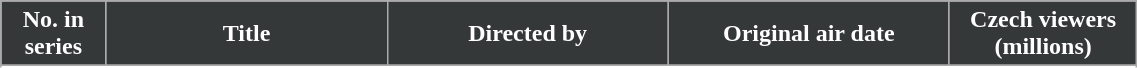<table class="wikitable plainrowheaders" style="width: 60%; margin-right: 0;">
<tr>
<th scope=col style="background: #353839; color: #fff; text-align:center;" width=5%>No. in<br>series</th>
<th scope=col style="background: #353839; color: #fff; text-align:center;" width=15%>Title</th>
<th scope=col style="background: #353839; color: #fff; text-align:center;" width=15%>Directed by</th>
<th scope=col style="background: #353839; color: #fff; text-align:center;" width=15%>Original air date</th>
<th scope=col style="background: #353839; color: #fff; text-align:center;" width=10%>Czech viewers<br>(millions)</th>
</tr>
<tr>
</tr>
<tr>
</tr>
</table>
